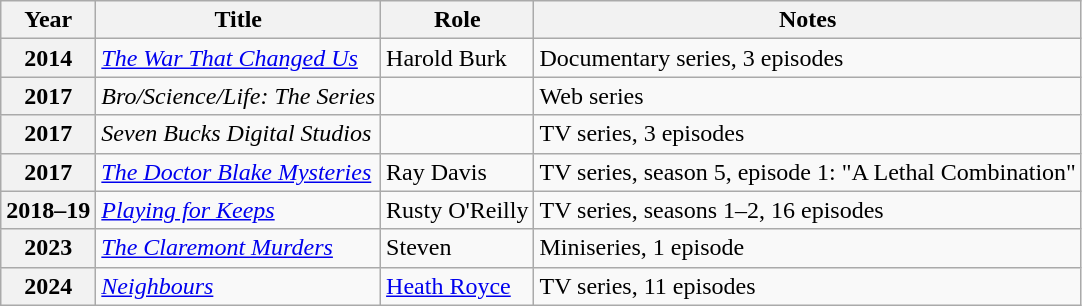<table class="wikitable sortable plainrowheaders">
<tr>
<th scope="col">Year</th>
<th scope="col">Title</th>
<th scope="col">Role</th>
<th scope="col" class="unsortable">Notes</th>
</tr>
<tr>
<th scope="row">2014</th>
<td><em><a href='#'>The War That Changed Us</a></em></td>
<td>Harold Burk</td>
<td>Documentary series, 3 episodes</td>
</tr>
<tr>
<th scope="row">2017</th>
<td><em>Bro/Science/Life: The Series</em></td>
<td></td>
<td>Web series</td>
</tr>
<tr>
<th scope="row">2017</th>
<td><em>Seven Bucks Digital Studios</em></td>
<td></td>
<td>TV series, 3 episodes</td>
</tr>
<tr>
<th scope="row">2017</th>
<td><em><a href='#'>The Doctor Blake Mysteries</a></em></td>
<td>Ray Davis</td>
<td>TV series, season 5, episode 1: "A Lethal Combination"</td>
</tr>
<tr>
<th scope="row">2018–19</th>
<td><em><a href='#'>Playing for Keeps</a></em></td>
<td>Rusty O'Reilly</td>
<td>TV series, seasons 1–2, 16 episodes</td>
</tr>
<tr>
<th scope="row">2023</th>
<td><em><a href='#'>The Claremont Murders</a></em></td>
<td>Steven</td>
<td>Miniseries, 1 episode</td>
</tr>
<tr>
<th scope="row">2024</th>
<td><em><a href='#'>Neighbours</a></em></td>
<td><a href='#'>Heath Royce</a></td>
<td>TV series, 11 episodes</td>
</tr>
</table>
